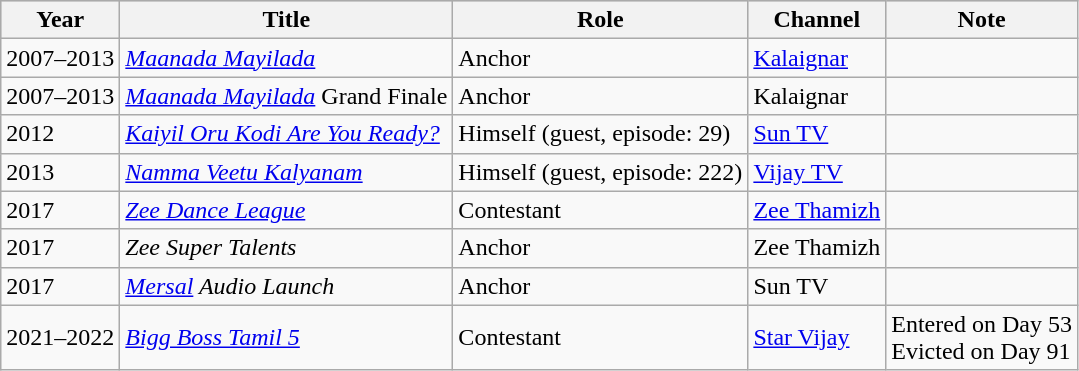<table class="wikitable">
<tr style="background:#ccc; text-align:center;">
<th>Year</th>
<th>Title</th>
<th>Role</th>
<th>Channel</th>
<th>Note</th>
</tr>
<tr>
<td>2007–2013</td>
<td><em><a href='#'>Maanada Mayilada</a></em></td>
<td>Anchor</td>
<td><a href='#'>Kalaignar</a></td>
<td></td>
</tr>
<tr>
<td>2007–2013</td>
<td><em><a href='#'>Maanada Mayilada</a></em> Grand Finale</td>
<td>Anchor</td>
<td>Kalaignar</td>
<td></td>
</tr>
<tr>
<td>2012</td>
<td><em><a href='#'>Kaiyil Oru Kodi Are You Ready?</a></em></td>
<td>Himself (guest, episode: 29)</td>
<td><a href='#'>Sun TV</a></td>
<td></td>
</tr>
<tr>
<td>2013</td>
<td><em><a href='#'>Namma Veetu Kalyanam</a></em></td>
<td>Himself (guest, episode: 222)</td>
<td><a href='#'>Vijay TV</a></td>
<td></td>
</tr>
<tr>
<td>2017</td>
<td><em><a href='#'>Zee Dance League</a></em></td>
<td>Contestant</td>
<td><a href='#'>Zee Thamizh</a></td>
<td></td>
</tr>
<tr>
<td>2017</td>
<td><em>Zee Super Talents</em></td>
<td>Anchor</td>
<td>Zee Thamizh</td>
<td></td>
</tr>
<tr>
<td>2017</td>
<td><em><a href='#'>Mersal</a> Audio Launch</em></td>
<td>Anchor</td>
<td>Sun TV</td>
<td></td>
</tr>
<tr>
<td>2021–2022</td>
<td><em><a href='#'>Bigg Boss Tamil 5</a></em></td>
<td>Contestant</td>
<td><a href='#'>Star Vijay</a></td>
<td>Entered on Day 53<br>Evicted on Day 91</td>
</tr>
</table>
